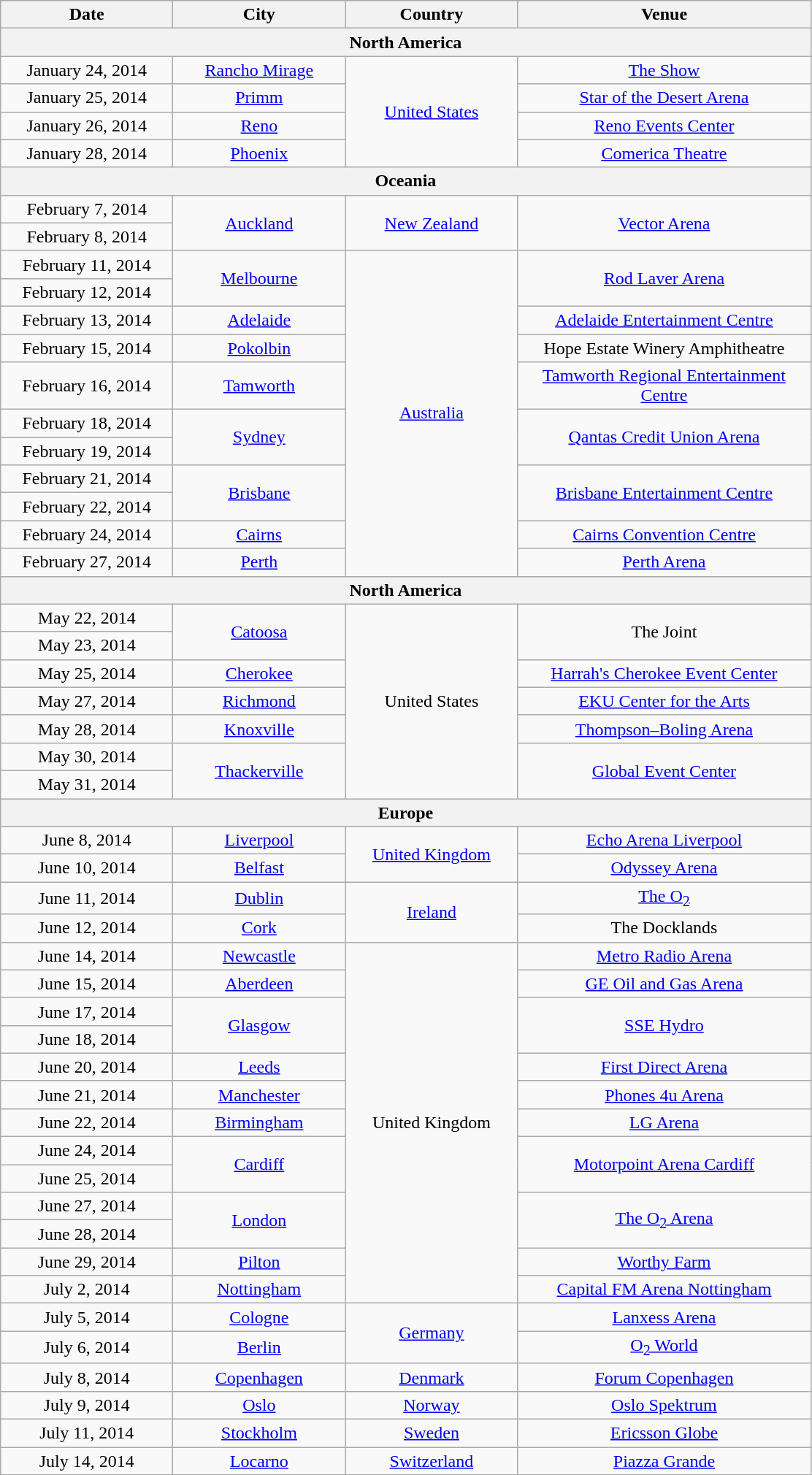<table class="wikitable" style="text-align:center;">
<tr>
<th style="width:150px;">Date</th>
<th style="width:150px;">City</th>
<th style="width:150px;">Country</th>
<th style="width:260px;">Venue</th>
</tr>
<tr>
<th colspan="4">North America</th>
</tr>
<tr>
<td>January 24, 2014</td>
<td><a href='#'>Rancho Mirage</a></td>
<td rowspan="4"><a href='#'>United States</a></td>
<td><a href='#'>The Show</a></td>
</tr>
<tr>
<td>January 25, 2014</td>
<td><a href='#'>Primm</a></td>
<td><a href='#'>Star of the Desert Arena</a></td>
</tr>
<tr>
<td>January 26, 2014</td>
<td><a href='#'>Reno</a></td>
<td><a href='#'>Reno Events Center</a></td>
</tr>
<tr>
<td>January 28, 2014</td>
<td><a href='#'>Phoenix</a></td>
<td><a href='#'>Comerica Theatre</a></td>
</tr>
<tr>
<th colspan="4">Oceania</th>
</tr>
<tr>
<td>February 7, 2014</td>
<td rowspan="2"><a href='#'>Auckland</a></td>
<td rowspan="2"><a href='#'>New Zealand</a></td>
<td rowspan="2"><a href='#'>Vector Arena</a></td>
</tr>
<tr>
<td>February 8, 2014</td>
</tr>
<tr>
<td>February 11, 2014</td>
<td rowspan="2"><a href='#'>Melbourne</a></td>
<td rowspan="11"><a href='#'>Australia</a></td>
<td rowspan="2"><a href='#'>Rod Laver Arena</a></td>
</tr>
<tr>
<td>February 12, 2014</td>
</tr>
<tr>
<td>February 13, 2014</td>
<td><a href='#'>Adelaide</a></td>
<td><a href='#'>Adelaide Entertainment Centre</a></td>
</tr>
<tr>
<td>February 15, 2014</td>
<td><a href='#'>Pokolbin</a></td>
<td>Hope Estate Winery Amphitheatre</td>
</tr>
<tr>
<td>February 16, 2014</td>
<td><a href='#'>Tamworth</a></td>
<td><a href='#'>Tamworth Regional Entertainment Centre</a></td>
</tr>
<tr>
<td>February 18, 2014</td>
<td rowspan="2"><a href='#'>Sydney</a></td>
<td rowspan="2"><a href='#'>Qantas Credit Union Arena</a></td>
</tr>
<tr>
<td>February 19, 2014</td>
</tr>
<tr>
<td>February 21, 2014</td>
<td rowspan="2"><a href='#'>Brisbane</a></td>
<td rowspan="2"><a href='#'>Brisbane Entertainment Centre</a></td>
</tr>
<tr>
<td>February 22, 2014</td>
</tr>
<tr>
<td>February 24, 2014</td>
<td><a href='#'>Cairns</a></td>
<td><a href='#'>Cairns Convention Centre</a></td>
</tr>
<tr>
<td>February 27, 2014</td>
<td><a href='#'>Perth</a></td>
<td><a href='#'>Perth Arena</a></td>
</tr>
<tr>
<th colspan="4">North America</th>
</tr>
<tr>
<td>May 22, 2014</td>
<td rowspan="2"><a href='#'>Catoosa</a></td>
<td rowspan="7">United States</td>
<td rowspan="2">The Joint</td>
</tr>
<tr>
<td>May 23, 2014</td>
</tr>
<tr>
<td>May 25, 2014</td>
<td><a href='#'>Cherokee</a></td>
<td><a href='#'>Harrah's Cherokee Event Center</a></td>
</tr>
<tr>
<td>May 27, 2014</td>
<td><a href='#'>Richmond</a></td>
<td><a href='#'>EKU Center for the Arts</a></td>
</tr>
<tr>
<td>May 28, 2014</td>
<td><a href='#'>Knoxville</a></td>
<td><a href='#'>Thompson–Boling Arena</a></td>
</tr>
<tr>
<td>May 30, 2014</td>
<td rowspan="2"><a href='#'>Thackerville</a></td>
<td rowspan="2"><a href='#'>Global Event Center</a></td>
</tr>
<tr>
<td>May 31, 2014</td>
</tr>
<tr>
<th colspan="4">Europe</th>
</tr>
<tr>
<td>June 8, 2014</td>
<td><a href='#'>Liverpool</a></td>
<td rowspan="2"><a href='#'>United Kingdom</a></td>
<td><a href='#'>Echo Arena Liverpool</a></td>
</tr>
<tr>
<td>June 10, 2014</td>
<td><a href='#'>Belfast</a></td>
<td><a href='#'>Odyssey Arena</a></td>
</tr>
<tr>
<td>June 11, 2014</td>
<td><a href='#'>Dublin</a></td>
<td rowspan="2"><a href='#'>Ireland</a></td>
<td><a href='#'>The O<sub>2</sub></a></td>
</tr>
<tr>
<td>June 12, 2014</td>
<td><a href='#'>Cork</a></td>
<td>The Docklands</td>
</tr>
<tr>
<td>June 14, 2014</td>
<td><a href='#'>Newcastle</a></td>
<td rowspan="13">United Kingdom</td>
<td><a href='#'>Metro Radio Arena</a></td>
</tr>
<tr>
<td>June 15, 2014</td>
<td><a href='#'>Aberdeen</a></td>
<td><a href='#'>GE Oil and Gas Arena</a></td>
</tr>
<tr>
<td>June 17, 2014</td>
<td rowspan="2"><a href='#'>Glasgow</a></td>
<td rowspan="2"><a href='#'>SSE Hydro</a></td>
</tr>
<tr>
<td>June 18, 2014</td>
</tr>
<tr>
<td>June 20, 2014</td>
<td><a href='#'>Leeds</a></td>
<td><a href='#'>First Direct Arena</a></td>
</tr>
<tr>
<td>June 21, 2014</td>
<td><a href='#'>Manchester</a></td>
<td><a href='#'>Phones 4u Arena</a></td>
</tr>
<tr>
<td>June 22, 2014</td>
<td><a href='#'>Birmingham</a></td>
<td><a href='#'>LG Arena</a></td>
</tr>
<tr>
<td>June 24, 2014</td>
<td rowspan="2"><a href='#'>Cardiff</a></td>
<td rowspan="2"><a href='#'>Motorpoint Arena Cardiff</a></td>
</tr>
<tr>
<td>June 25, 2014</td>
</tr>
<tr>
<td>June 27, 2014</td>
<td rowspan="2"><a href='#'>London</a></td>
<td rowspan="2"><a href='#'>The O<sub>2</sub> Arena</a></td>
</tr>
<tr>
<td>June 28, 2014</td>
</tr>
<tr>
<td>June 29, 2014</td>
<td><a href='#'>Pilton</a></td>
<td><a href='#'>Worthy Farm</a></td>
</tr>
<tr>
<td>July 2, 2014</td>
<td><a href='#'>Nottingham</a></td>
<td><a href='#'>Capital FM Arena Nottingham</a></td>
</tr>
<tr>
<td>July 5, 2014</td>
<td><a href='#'>Cologne</a></td>
<td rowspan="2"><a href='#'>Germany</a></td>
<td><a href='#'>Lanxess Arena</a></td>
</tr>
<tr>
<td>July 6, 2014</td>
<td><a href='#'>Berlin</a></td>
<td><a href='#'>O<sub>2</sub> World</a></td>
</tr>
<tr>
<td>July 8, 2014</td>
<td><a href='#'>Copenhagen</a></td>
<td><a href='#'>Denmark</a></td>
<td><a href='#'>Forum Copenhagen</a></td>
</tr>
<tr>
<td>July 9, 2014</td>
<td><a href='#'>Oslo</a></td>
<td><a href='#'>Norway</a></td>
<td><a href='#'>Oslo Spektrum</a></td>
</tr>
<tr>
<td>July 11, 2014</td>
<td><a href='#'>Stockholm</a></td>
<td><a href='#'>Sweden</a></td>
<td><a href='#'>Ericsson Globe</a></td>
</tr>
<tr>
<td>July 14, 2014</td>
<td><a href='#'>Locarno</a></td>
<td><a href='#'>Switzerland</a></td>
<td><a href='#'>Piazza Grande</a></td>
</tr>
<tr>
</tr>
</table>
